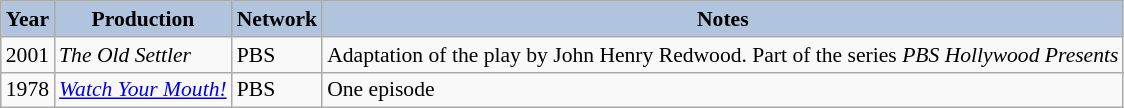<table class="wikitable" style="font-size:90%;">
<tr>
<th style="background:#B0C4DE;">Year</th>
<th style="background:#B0C4DE;">Production</th>
<th style="background:#B0C4DE;">Network</th>
<th style="background:#B0C4DE;">Notes</th>
</tr>
<tr>
<td>2001</td>
<td><em>The Old Settler</em></td>
<td>PBS</td>
<td>Adaptation of the play by John Henry Redwood. Part of the series <em>PBS Hollywood Presents</em></td>
</tr>
<tr>
<td>1978</td>
<td><em><a href='#'>Watch Your Mouth!</a></em></td>
<td>PBS</td>
<td>One episode</td>
</tr>
</table>
